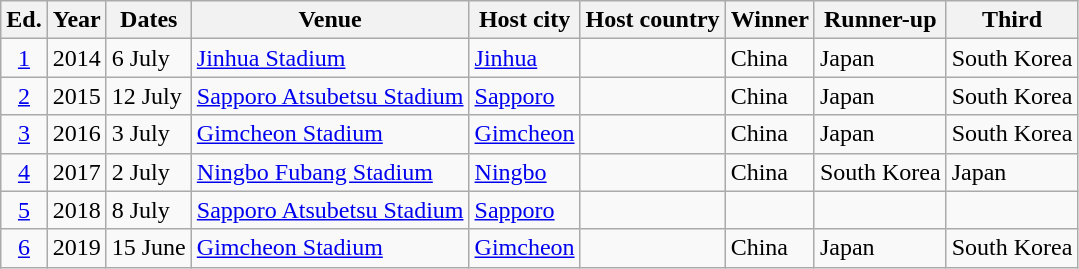<table class="wikitable">
<tr>
<th>Ed.</th>
<th>Year</th>
<th>Dates</th>
<th>Venue</th>
<th>Host city</th>
<th>Host country</th>
<th>Winner</th>
<th>Runner-up</th>
<th>Third</th>
</tr>
<tr>
<td style="text-align: center;"><a href='#'>1</a></td>
<td>2014</td>
<td>6 July</td>
<td><a href='#'>Jinhua Stadium</a></td>
<td><a href='#'>Jinhua</a></td>
<td></td>
<td>China</td>
<td>Japan</td>
<td>South Korea</td>
</tr>
<tr>
<td style="text-align: center;"><a href='#'>2</a></td>
<td>2015</td>
<td>12 July</td>
<td><a href='#'>Sapporo Atsubetsu Stadium</a></td>
<td><a href='#'>Sapporo</a></td>
<td></td>
<td>China</td>
<td>Japan</td>
<td>South Korea</td>
</tr>
<tr>
<td style="text-align: center;"><a href='#'>3</a></td>
<td>2016</td>
<td>3 July</td>
<td><a href='#'>Gimcheon Stadium</a></td>
<td><a href='#'>Gimcheon</a></td>
<td></td>
<td>China</td>
<td>Japan</td>
<td>South Korea</td>
</tr>
<tr>
<td style="text-align: center;"><a href='#'>4</a></td>
<td>2017</td>
<td>2 July</td>
<td><a href='#'>Ningbo Fubang Stadium</a></td>
<td><a href='#'>Ningbo</a></td>
<td></td>
<td>China</td>
<td>South Korea</td>
<td>Japan</td>
</tr>
<tr>
<td style="text-align: center;"><a href='#'>5</a></td>
<td>2018</td>
<td>8 July</td>
<td><a href='#'>Sapporo Atsubetsu Stadium</a></td>
<td><a href='#'>Sapporo</a></td>
<td></td>
<td></td>
<td></td>
<td></td>
</tr>
<tr>
<td style="text-align: center;"><a href='#'>6</a></td>
<td>2019</td>
<td>15 June</td>
<td><a href='#'>Gimcheon Stadium</a></td>
<td><a href='#'>Gimcheon</a></td>
<td></td>
<td>China</td>
<td>Japan</td>
<td>South Korea</td>
</tr>
</table>
